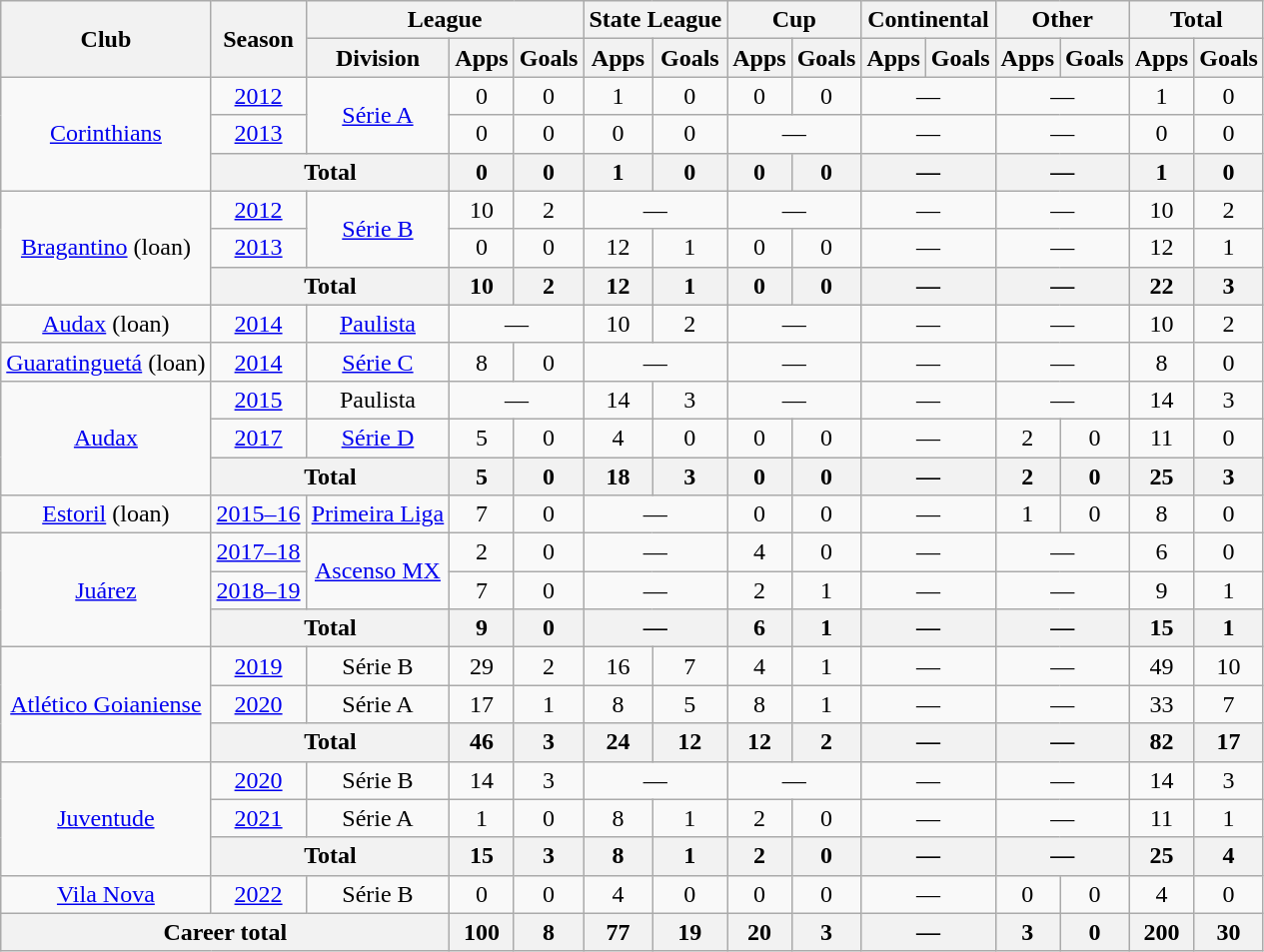<table class="wikitable" style="text-align: center;">
<tr>
<th rowspan="2">Club</th>
<th rowspan="2">Season</th>
<th colspan="3">League</th>
<th colspan="2">State League</th>
<th colspan="2">Cup</th>
<th colspan="2">Continental</th>
<th colspan="2">Other</th>
<th colspan="2">Total</th>
</tr>
<tr>
<th>Division</th>
<th>Apps</th>
<th>Goals</th>
<th>Apps</th>
<th>Goals</th>
<th>Apps</th>
<th>Goals</th>
<th>Apps</th>
<th>Goals</th>
<th>Apps</th>
<th>Goals</th>
<th>Apps</th>
<th>Goals</th>
</tr>
<tr>
<td rowspan="3" valign="center"><a href='#'>Corinthians</a></td>
<td><a href='#'>2012</a></td>
<td rowspan="2"><a href='#'>Série A</a></td>
<td>0</td>
<td>0</td>
<td>1</td>
<td>0</td>
<td>0</td>
<td>0</td>
<td colspan="2">—</td>
<td colspan="2">—</td>
<td>1</td>
<td>0</td>
</tr>
<tr>
<td><a href='#'>2013</a></td>
<td>0</td>
<td>0</td>
<td>0</td>
<td>0</td>
<td colspan="2">—</td>
<td colspan="2">—</td>
<td colspan="2">—</td>
<td>0</td>
<td>0</td>
</tr>
<tr>
<th colspan="2">Total</th>
<th>0</th>
<th>0</th>
<th>1</th>
<th>0</th>
<th>0</th>
<th>0</th>
<th colspan="2">—</th>
<th colspan="2">—</th>
<th>1</th>
<th>0</th>
</tr>
<tr>
<td rowspan="3" valign="center"><a href='#'>Bragantino</a> (loan)</td>
<td><a href='#'>2012</a></td>
<td rowspan="2"><a href='#'>Série B</a></td>
<td>10</td>
<td>2</td>
<td colspan="2">—</td>
<td colspan="2">—</td>
<td colspan="2">—</td>
<td colspan="2">—</td>
<td>10</td>
<td>2</td>
</tr>
<tr>
<td><a href='#'>2013</a></td>
<td>0</td>
<td>0</td>
<td>12</td>
<td>1</td>
<td>0</td>
<td>0</td>
<td colspan="2">—</td>
<td colspan="2">—</td>
<td>12</td>
<td>1</td>
</tr>
<tr>
<th colspan="2">Total</th>
<th>10</th>
<th>2</th>
<th>12</th>
<th>1</th>
<th>0</th>
<th>0</th>
<th colspan="2">—</th>
<th colspan="2">—</th>
<th>22</th>
<th>3</th>
</tr>
<tr>
<td valign="center"><a href='#'>Audax</a> (loan)</td>
<td><a href='#'>2014</a></td>
<td><a href='#'>Paulista</a></td>
<td colspan="2">—</td>
<td>10</td>
<td>2</td>
<td colspan="2">—</td>
<td colspan="2">—</td>
<td colspan="2">—</td>
<td>10</td>
<td>2</td>
</tr>
<tr>
<td valign="center"><a href='#'>Guaratinguetá</a> (loan)</td>
<td><a href='#'>2014</a></td>
<td><a href='#'>Série C</a></td>
<td>8</td>
<td>0</td>
<td colspan="2">—</td>
<td colspan="2">—</td>
<td colspan="2">—</td>
<td colspan="2">—</td>
<td>8</td>
<td>0</td>
</tr>
<tr>
<td rowspan=3><a href='#'>Audax</a></td>
<td><a href='#'>2015</a></td>
<td>Paulista</td>
<td colspan="2">—</td>
<td>14</td>
<td>3</td>
<td colspan="2">—</td>
<td colspan="2">—</td>
<td colspan="2">—</td>
<td>14</td>
<td>3</td>
</tr>
<tr>
<td><a href='#'>2017</a></td>
<td><a href='#'>Série D</a></td>
<td>5</td>
<td>0</td>
<td>4</td>
<td>0</td>
<td>0</td>
<td>0</td>
<td colspan="2">—</td>
<td>2</td>
<td>0</td>
<td>11</td>
<td>0</td>
</tr>
<tr>
<th colspan=2>Total</th>
<th>5</th>
<th>0</th>
<th>18</th>
<th>3</th>
<th>0</th>
<th>0</th>
<th colspan="2">—</th>
<th>2</th>
<th>0</th>
<th>25</th>
<th>3</th>
</tr>
<tr>
<td valign="center"><a href='#'>Estoril</a> (loan)</td>
<td><a href='#'>2015–16</a></td>
<td><a href='#'>Primeira Liga</a></td>
<td>7</td>
<td>0</td>
<td colspan="2">—</td>
<td>0</td>
<td>0</td>
<td colspan="2">—</td>
<td>1</td>
<td>0</td>
<td>8</td>
<td>0</td>
</tr>
<tr>
<td rowspan=3><a href='#'>Juárez</a></td>
<td><a href='#'>2017–18</a></td>
<td rowspan=2><a href='#'>Ascenso MX</a></td>
<td>2</td>
<td>0</td>
<td colspan="2">—</td>
<td>4</td>
<td>0</td>
<td colspan="2">—</td>
<td colspan="2">—</td>
<td>6</td>
<td>0</td>
</tr>
<tr>
<td><a href='#'>2018–19</a></td>
<td>7</td>
<td>0</td>
<td colspan="2">—</td>
<td>2</td>
<td>1</td>
<td colspan="2">—</td>
<td colspan="2">—</td>
<td>9</td>
<td>1</td>
</tr>
<tr>
<th colspan=2>Total</th>
<th>9</th>
<th>0</th>
<th colspan="2">—</th>
<th>6</th>
<th>1</th>
<th colspan="2">—</th>
<th colspan="2">—</th>
<th>15</th>
<th>1</th>
</tr>
<tr>
<td rowspan="3" valign="center"><a href='#'>Atlético Goianiense</a></td>
<td><a href='#'>2019</a></td>
<td>Série B</td>
<td>29</td>
<td>2</td>
<td>16</td>
<td>7</td>
<td>4</td>
<td>1</td>
<td colspan="2">—</td>
<td colspan="2">—</td>
<td>49</td>
<td>10</td>
</tr>
<tr>
<td><a href='#'>2020</a></td>
<td>Série A</td>
<td>17</td>
<td>1</td>
<td>8</td>
<td>5</td>
<td>8</td>
<td>1</td>
<td colspan="2">—</td>
<td colspan="2">—</td>
<td>33</td>
<td>7</td>
</tr>
<tr>
<th colspan=2>Total</th>
<th>46</th>
<th>3</th>
<th>24</th>
<th>12</th>
<th>12</th>
<th>2</th>
<th colspan="2">—</th>
<th colspan="2">—</th>
<th>82</th>
<th>17</th>
</tr>
<tr>
<td rowspan="3" valign="center"><a href='#'>Juventude</a></td>
<td><a href='#'>2020</a></td>
<td>Série B</td>
<td>14</td>
<td>3</td>
<td colspan="2">—</td>
<td colspan="2">—</td>
<td colspan="2">—</td>
<td colspan="2">—</td>
<td>14</td>
<td>3</td>
</tr>
<tr>
<td><a href='#'>2021</a></td>
<td>Série A</td>
<td>1</td>
<td>0</td>
<td>8</td>
<td>1</td>
<td>2</td>
<td>0</td>
<td colspan="2">—</td>
<td colspan="2">—</td>
<td>11</td>
<td>1</td>
</tr>
<tr>
<th colspan=2>Total</th>
<th>15</th>
<th>3</th>
<th>8</th>
<th>1</th>
<th>2</th>
<th>0</th>
<th colspan="2">—</th>
<th colspan="2">—</th>
<th>25</th>
<th>4</th>
</tr>
<tr>
<td valign="center"><a href='#'>Vila Nova</a></td>
<td><a href='#'>2022</a></td>
<td>Série B</td>
<td>0</td>
<td>0</td>
<td>4</td>
<td>0</td>
<td>0</td>
<td>0</td>
<td colspan="2">—</td>
<td>0</td>
<td>0</td>
<td>4</td>
<td>0</td>
</tr>
<tr>
<th colspan="3"><strong>Career total</strong></th>
<th>100</th>
<th>8</th>
<th>77</th>
<th>19</th>
<th>20</th>
<th>3</th>
<th colspan="2">—</th>
<th>3</th>
<th>0</th>
<th>200</th>
<th>30</th>
</tr>
</table>
